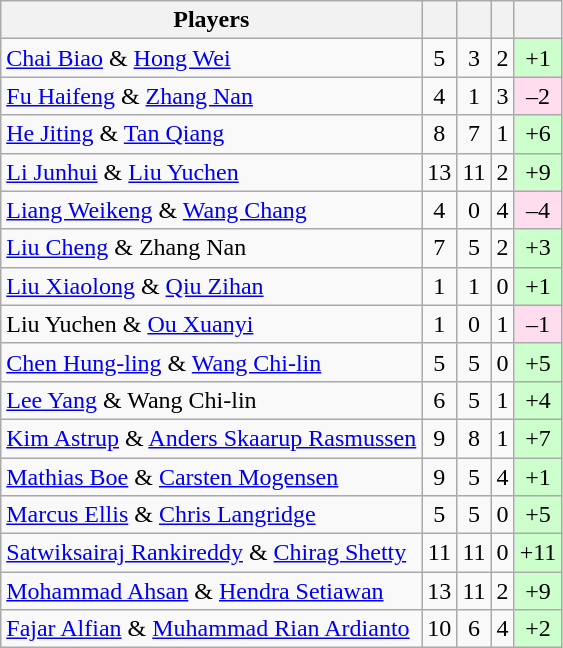<table class="sortable wikitable" style="text-align:center">
<tr>
<th>Players</th>
<th></th>
<th></th>
<th></th>
<th></th>
</tr>
<tr>
<td align="left"> <a href='#'>Chai Biao</a> & <a href='#'>Hong Wei</a></td>
<td>5</td>
<td>3</td>
<td>2</td>
<td bgcolor="#ccffcc">+1</td>
</tr>
<tr>
<td align="left"> <a href='#'>Fu Haifeng</a> & <a href='#'>Zhang Nan</a></td>
<td>4</td>
<td>1</td>
<td>3</td>
<td bgcolor="#ffddee">–2</td>
</tr>
<tr>
<td align="left"> <a href='#'>He Jiting</a> & <a href='#'>Tan Qiang</a></td>
<td>8</td>
<td>7</td>
<td>1</td>
<td bgcolor="#ccffcc">+6</td>
</tr>
<tr>
<td align="left"> <a href='#'>Li Junhui</a> & <a href='#'>Liu Yuchen</a></td>
<td>13</td>
<td>11</td>
<td>2</td>
<td bgcolor="#ccffcc">+9</td>
</tr>
<tr>
<td align="left"> <a href='#'>Liang Weikeng</a> & <a href='#'>Wang Chang</a></td>
<td>4</td>
<td>0</td>
<td>4</td>
<td bgcolor="#ffddee">–4</td>
</tr>
<tr>
<td align="left"> <a href='#'>Liu Cheng</a> & Zhang Nan</td>
<td>7</td>
<td>5</td>
<td>2</td>
<td bgcolor="#ccffcc">+3</td>
</tr>
<tr>
<td align="left"> <a href='#'>Liu Xiaolong</a> & <a href='#'>Qiu Zihan</a></td>
<td>1</td>
<td>1</td>
<td>0</td>
<td bgcolor="#ccffcc">+1</td>
</tr>
<tr>
<td align="left"> Liu Yuchen & <a href='#'>Ou Xuanyi</a></td>
<td>1</td>
<td>0</td>
<td>1</td>
<td bgcolor="#ffddee">–1</td>
</tr>
<tr>
<td align="left"> <a href='#'>Chen Hung-ling</a> & <a href='#'>Wang Chi-lin</a></td>
<td>5</td>
<td>5</td>
<td>0</td>
<td bgcolor="#ccffcc">+5</td>
</tr>
<tr>
<td align="left"> <a href='#'>Lee Yang</a> & Wang Chi-lin</td>
<td>6</td>
<td>5</td>
<td>1</td>
<td bgcolor="#ccffcc">+4</td>
</tr>
<tr>
<td align="left"> <a href='#'>Kim Astrup</a> & <a href='#'>Anders Skaarup Rasmussen</a></td>
<td>9</td>
<td>8</td>
<td>1</td>
<td bgcolor="#ccffcc">+7</td>
</tr>
<tr>
<td align="left"> <a href='#'>Mathias Boe</a> & <a href='#'>Carsten Mogensen</a></td>
<td>9</td>
<td>5</td>
<td>4</td>
<td bgcolor="#ccffcc">+1</td>
</tr>
<tr>
<td align="left"> <a href='#'>Marcus Ellis</a> & <a href='#'>Chris Langridge</a></td>
<td>5</td>
<td>5</td>
<td>0</td>
<td bgcolor="#ccffcc">+5</td>
</tr>
<tr>
<td align="left"> <a href='#'>Satwiksairaj Rankireddy</a> & <a href='#'>Chirag Shetty</a></td>
<td>11</td>
<td>11</td>
<td>0</td>
<td bgcolor="#ccffcc">+11</td>
</tr>
<tr>
<td align="left"> <a href='#'>Mohammad Ahsan</a> & <a href='#'>Hendra Setiawan</a></td>
<td>13</td>
<td>11</td>
<td>2</td>
<td bgcolor="#ccffcc">+9</td>
</tr>
<tr>
<td align="left"> <a href='#'>Fajar Alfian</a> & <a href='#'>Muhammad Rian Ardianto</a></td>
<td>10</td>
<td>6</td>
<td>4</td>
<td bgcolor="#ccffcc">+2</td>
</tr>
</table>
